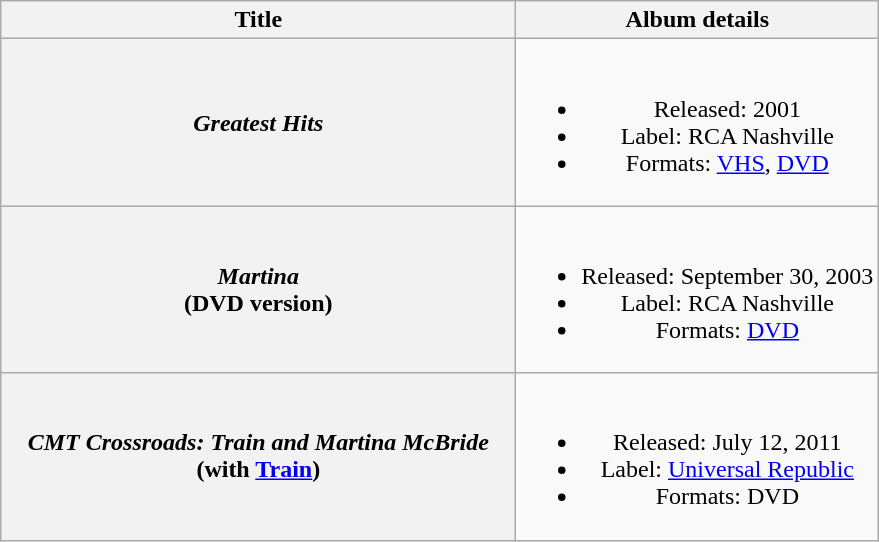<table class="wikitable plainrowheaders" style="text-align:center;">
<tr>
<th scope="col" style="width:21em;">Title</th>
<th scope="col">Album details</th>
</tr>
<tr>
<th scope="row"><em>Greatest Hits</em><br><span></span></th>
<td><br><ul><li>Released: 2001</li><li>Label: RCA Nashville</li><li>Formats: <a href='#'>VHS</a>, <a href='#'>DVD</a></li></ul></td>
</tr>
<tr>
<th scope="row"><em>Martina</em><br><span>(DVD version)</span></th>
<td><br><ul><li>Released: September 30, 2003</li><li>Label: RCA Nashville</li><li>Formats: <a href='#'>DVD</a></li></ul></td>
</tr>
<tr>
<th scope="row"><em>CMT Crossroads: Train and Martina McBride</em><br><span>(with <a href='#'>Train</a>)</span></th>
<td><br><ul><li>Released: July 12, 2011</li><li>Label: <a href='#'>Universal Republic</a></li><li>Formats: DVD</li></ul></td>
</tr>
</table>
